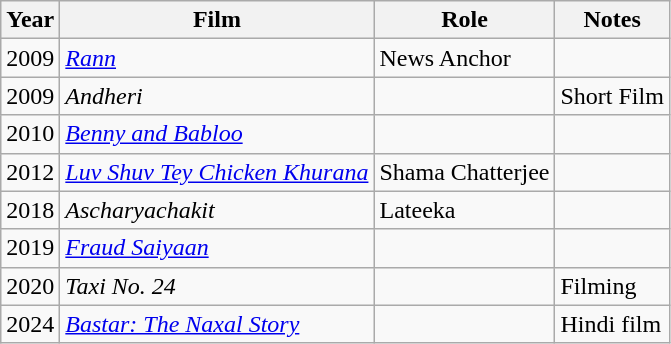<table class="wikitable sortable">
<tr>
<th>Year</th>
<th>Film</th>
<th>Role</th>
<th>Notes</th>
</tr>
<tr>
<td>2009</td>
<td><em><a href='#'>Rann</a></em></td>
<td>News Anchor</td>
<td></td>
</tr>
<tr>
<td>2009</td>
<td><em>Andheri</em></td>
<td></td>
<td>Short Film</td>
</tr>
<tr>
<td>2010</td>
<td><em><a href='#'>Benny and Babloo</a></em></td>
<td></td>
<td></td>
</tr>
<tr>
<td>2012</td>
<td><em><a href='#'>Luv Shuv Tey Chicken Khurana</a></em></td>
<td>Shama Chatterjee</td>
<td></td>
</tr>
<tr>
<td>2018</td>
<td><em>Ascharyachakit</em></td>
<td>Lateeka</td>
<td></td>
</tr>
<tr>
<td>2019</td>
<td><em><a href='#'>Fraud Saiyaan</a></em></td>
<td></td>
<td></td>
</tr>
<tr>
<td>2020</td>
<td><em>Taxi No. 24</em></td>
<td></td>
<td>Filming</td>
</tr>
<tr>
<td>2024</td>
<td><em><a href='#'>Bastar: The Naxal Story</a></em></td>
<td></td>
<td>Hindi film</td>
</tr>
</table>
